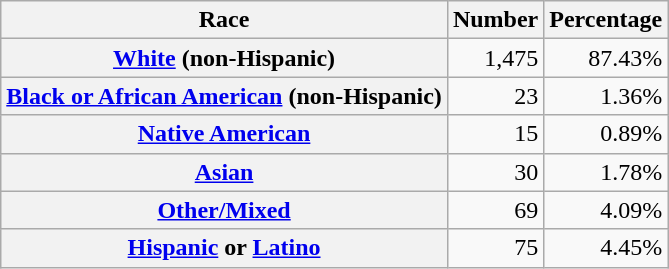<table class="wikitable" style="text-align:right">
<tr>
<th scope="col">Race</th>
<th scope="col">Number</th>
<th scope="col">Percentage</th>
</tr>
<tr>
<th scope="row"><a href='#'>White</a> (non-Hispanic)</th>
<td>1,475</td>
<td>87.43%</td>
</tr>
<tr>
<th scope="row"><a href='#'>Black or African American</a> (non-Hispanic)</th>
<td>23</td>
<td>1.36%</td>
</tr>
<tr>
<th scope="row"><a href='#'>Native American</a></th>
<td>15</td>
<td>0.89%</td>
</tr>
<tr>
<th scope="row"><a href='#'>Asian</a></th>
<td>30</td>
<td>1.78%</td>
</tr>
<tr>
<th scope="row"><a href='#'>Other/Mixed</a></th>
<td>69</td>
<td>4.09%</td>
</tr>
<tr>
<th scope="row"><a href='#'>Hispanic</a> or <a href='#'>Latino</a></th>
<td>75</td>
<td>4.45%</td>
</tr>
</table>
